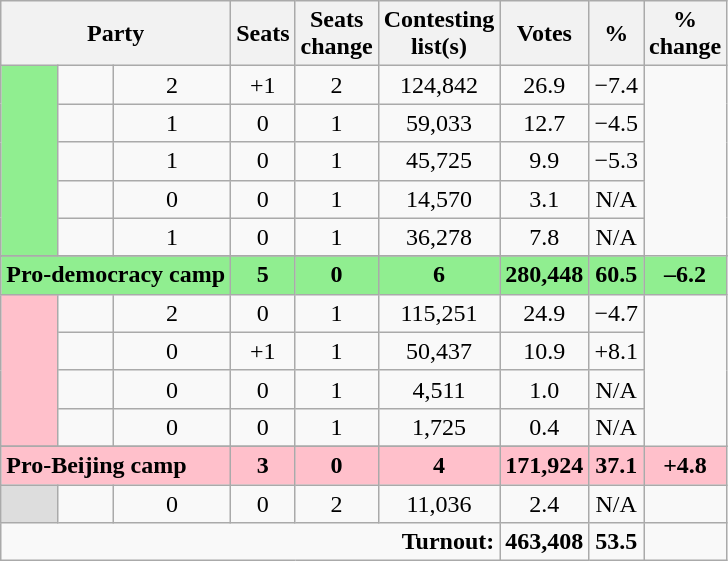<table class="wikitable">
<tr>
<th colspan="3" rowspan="1" align="center">Party</th>
<th align="center">Seats</th>
<th align="center">Seats<br>change</th>
<th align="center">Contesting<br>list(s)</th>
<th align="center">Votes</th>
<th align="center">%</th>
<th align="center">%<br>change</th>
</tr>
<tr>
<td bgcolor="LightGreen" rowspan="5"></td>
<td></td>
<td align="center">2</td>
<td align="center">+1</td>
<td align="center">2</td>
<td align="center">124,842</td>
<td align="center">26.9</td>
<td align="center">−7.4</td>
</tr>
<tr>
<td></td>
<td align="center">1</td>
<td align="center">0</td>
<td align="center">1</td>
<td align="center">59,033</td>
<td align="center">12.7</td>
<td align="center">−4.5</td>
</tr>
<tr>
<td></td>
<td align="center">1</td>
<td align="center">0</td>
<td align="center">1</td>
<td align="center">45,725</td>
<td align="center">9.9</td>
<td align="center">−5.3</td>
</tr>
<tr>
<td></td>
<td align="center">0</td>
<td align="center">0</td>
<td align="center">1</td>
<td align="center">14,570</td>
<td align="center">3.1</td>
<td align="center">N/A</td>
</tr>
<tr>
<td></td>
<td align="center">1</td>
<td align="center">0</td>
<td align="center">1</td>
<td align="center">36,278</td>
<td align="center">7.8</td>
<td align="center">N/A</td>
</tr>
<tr>
</tr>
<tr bgcolor="LightGreen">
<td colspan=3><strong>Pro-democracy camp</strong></td>
<td align="center"><strong>5</strong></td>
<td align="center"><strong>0</strong></td>
<td align="center"><strong>6</strong></td>
<td align="center"><strong>280,448</strong></td>
<td align="center"><strong>60.5</strong></td>
<td align="center"><strong>–6.2</strong></td>
</tr>
<tr>
<td bgcolor="Pink" rowspan="4"></td>
<td></td>
<td align="center">2</td>
<td align="center">0</td>
<td align="center">1</td>
<td align="center">115,251</td>
<td align="center">24.9</td>
<td align="center">−4.7</td>
</tr>
<tr>
<td></td>
<td align="center">0</td>
<td align="center">+1</td>
<td align="center">1</td>
<td align="center">50,437</td>
<td align="center">10.9</td>
<td align="center">+8.1</td>
</tr>
<tr>
<td></td>
<td align="center">0</td>
<td align="center">0</td>
<td align="center">1</td>
<td align="center">4,511</td>
<td align="center">1.0</td>
<td align="center">N/A</td>
</tr>
<tr>
<td></td>
<td align="center">0</td>
<td align="center">0</td>
<td align="center">1</td>
<td align="center">1,725</td>
<td align="center">0.4</td>
<td align="center">N/A</td>
</tr>
<tr>
</tr>
<tr bgcolor="Pink">
<td colspan=3><strong>Pro-Beijing camp</strong></td>
<td align="center"><strong>3</strong></td>
<td align="center"><strong>0</strong></td>
<td align="center"><strong>4</strong></td>
<td align="center"><strong>171,924</strong></td>
<td align="center"><strong>37.1</strong></td>
<td align="center"><strong>+4.8</strong></td>
</tr>
<tr>
<td bgcolor="#DDDDDD"></td>
<td></td>
<td align="center">0</td>
<td align="center">0</td>
<td align="center">2</td>
<td align="center">11,036</td>
<td align="center">2.4</td>
<td align="center">N/A</td>
</tr>
<tr>
<td colspan="6" rowspan="1" align="right"><strong>Turnout:</strong></td>
<td align="center"><strong>463,408</strong></td>
<td align="center"><strong>53.5</strong></td>
<td align="center"></td>
</tr>
</table>
